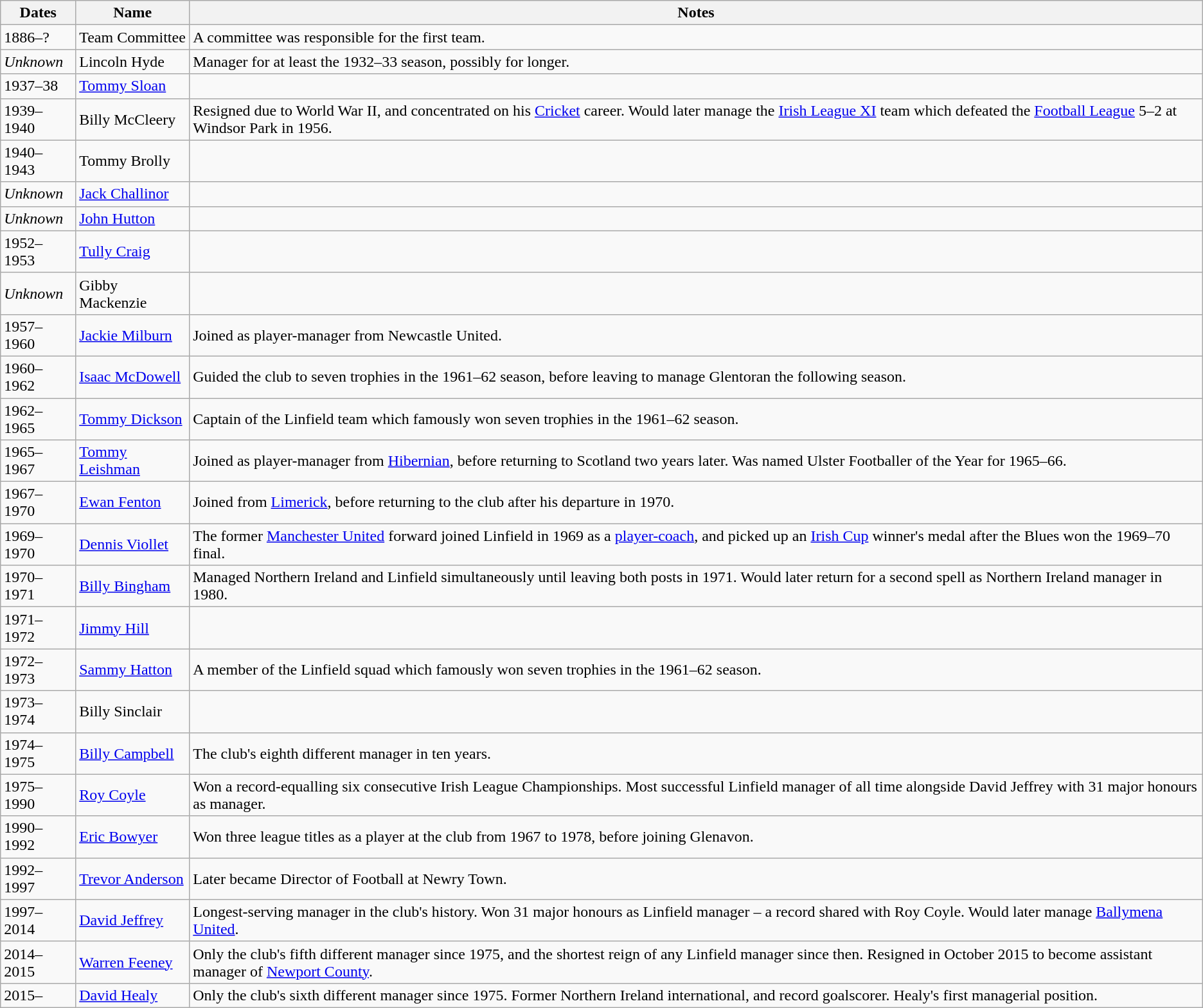<table class="wikitable">
<tr>
<th>Dates</th>
<th>Name</th>
<th>Notes</th>
</tr>
<tr>
<td>1886–?</td>
<td>Team Committee</td>
<td>A committee was responsible for the first team.</td>
</tr>
<tr>
<td><em>Unknown</em></td>
<td>Lincoln Hyde</td>
<td>Manager for at least the 1932–33 season, possibly for longer.</td>
</tr>
<tr>
<td>1937–38</td>
<td><a href='#'>Tommy Sloan</a></td>
<td></td>
</tr>
<tr>
<td>1939–1940</td>
<td>Billy McCleery</td>
<td>Resigned due to World War II, and concentrated on his <a href='#'>Cricket</a> career. Would later manage the <a href='#'>Irish League XI</a> team which defeated the <a href='#'>Football League</a> 5–2 at Windsor Park in 1956.</td>
</tr>
<tr>
<td>1940–1943</td>
<td>Tommy Brolly</td>
<td></td>
</tr>
<tr>
<td><em>Unknown</em></td>
<td><a href='#'>Jack Challinor</a></td>
<td></td>
</tr>
<tr>
<td><em>Unknown</em></td>
<td><a href='#'>John Hutton</a></td>
<td></td>
</tr>
<tr>
<td>1952–1953</td>
<td><a href='#'>Tully Craig</a></td>
<td></td>
</tr>
<tr>
<td><em>Unknown</em></td>
<td>Gibby Mackenzie</td>
<td></td>
</tr>
<tr>
<td>1957–1960</td>
<td><a href='#'>Jackie Milburn</a></td>
<td>Joined as player-manager from Newcastle United.</td>
</tr>
<tr>
<td>1960–1962</td>
<td><a href='#'>Isaac McDowell</a></td>
<td>Guided the club to seven trophies in the 1961–62 season, before leaving to manage Glentoran the following season.</td>
</tr>
<tr>
<td>1962–1965</td>
<td><a href='#'>Tommy Dickson</a></td>
<td>Captain of the Linfield team which famously won seven trophies in the 1961–62 season.</td>
</tr>
<tr>
<td>1965–1967</td>
<td><a href='#'>Tommy Leishman</a></td>
<td>Joined as player-manager from <a href='#'>Hibernian</a>, before returning to Scotland two years later. Was named Ulster Footballer of the Year for 1965–66.</td>
</tr>
<tr>
<td>1967–1970</td>
<td><a href='#'>Ewan Fenton</a></td>
<td>Joined from <a href='#'>Limerick</a>, before returning to the club after his departure in 1970.</td>
</tr>
<tr>
<td>1969–1970</td>
<td><a href='#'>Dennis Viollet</a></td>
<td>The former <a href='#'>Manchester United</a> forward joined Linfield in 1969 as a <a href='#'>player-coach</a>, and picked up an <a href='#'>Irish Cup</a> winner's medal after the Blues won the 1969–70 final.</td>
</tr>
<tr>
<td>1970–1971</td>
<td><a href='#'>Billy Bingham</a></td>
<td>Managed Northern Ireland and Linfield simultaneously until leaving both posts in 1971. Would later return for a second spell as Northern Ireland manager in 1980.</td>
</tr>
<tr>
<td>1971–1972</td>
<td><a href='#'>Jimmy Hill</a></td>
<td></td>
</tr>
<tr>
<td>1972–1973</td>
<td><a href='#'>Sammy Hatton</a></td>
<td>A member of the Linfield squad which famously won seven trophies in the 1961–62 season.</td>
</tr>
<tr>
<td>1973–1974</td>
<td>Billy Sinclair</td>
<td></td>
</tr>
<tr>
<td>1974–1975</td>
<td><a href='#'>Billy Campbell</a></td>
<td>The club's eighth different manager in ten years.</td>
</tr>
<tr>
<td>1975–1990</td>
<td><a href='#'>Roy Coyle</a></td>
<td>Won a record-equalling six consecutive Irish League Championships. Most successful Linfield manager of all time alongside David Jeffrey with 31 major honours as manager.</td>
</tr>
<tr>
<td>1990–1992</td>
<td><a href='#'>Eric Bowyer</a></td>
<td>Won three league titles as a player at the club from 1967 to 1978, before joining Glenavon.</td>
</tr>
<tr>
<td>1992–1997</td>
<td><a href='#'>Trevor Anderson</a></td>
<td>Later became Director of Football at Newry Town.</td>
</tr>
<tr>
<td>1997–2014</td>
<td><a href='#'>David Jeffrey</a></td>
<td>Longest-serving manager in the club's history. Won 31 major honours as Linfield manager – a record shared with Roy Coyle. Would later manage <a href='#'>Ballymena United</a>.</td>
</tr>
<tr>
<td>2014–2015</td>
<td><a href='#'>Warren Feeney</a></td>
<td>Only the club's fifth different manager since 1975, and the shortest reign of any Linfield manager since then. Resigned in October 2015 to become assistant manager of <a href='#'>Newport County</a>.</td>
</tr>
<tr>
<td>2015–</td>
<td><a href='#'>David Healy</a></td>
<td>Only the club's sixth different manager since 1975. Former Northern Ireland international, and record goalscorer. Healy's first managerial position.</td>
</tr>
</table>
